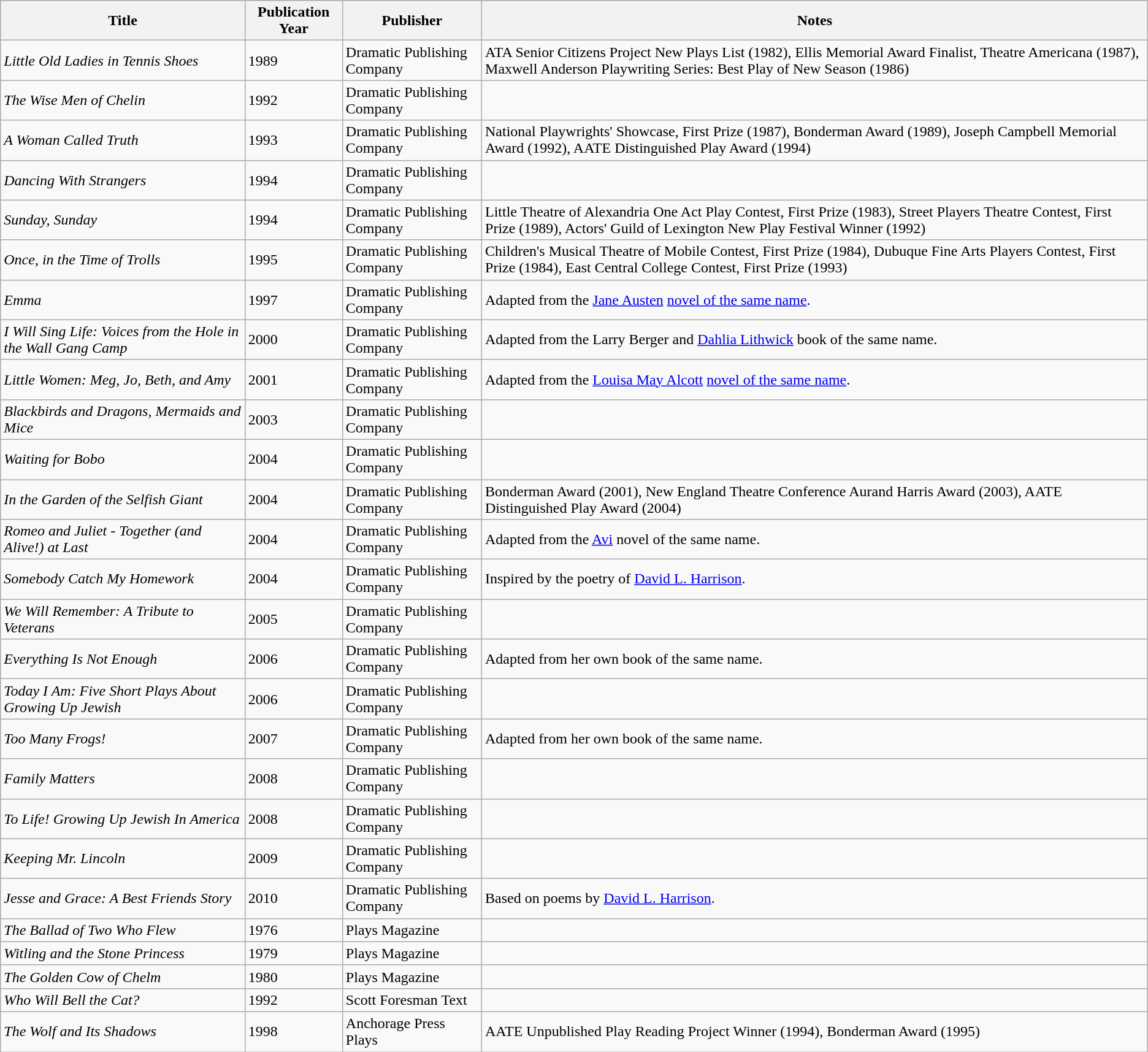<table class="wikitable sortable mw-collapsible">
<tr>
<th>Title</th>
<th>Publication Year</th>
<th>Publisher</th>
<th>Notes</th>
</tr>
<tr>
<td><em>Little Old Ladies in Tennis Shoes</em></td>
<td>1989</td>
<td>Dramatic Publishing Company</td>
<td>ATA Senior Citizens Project New Plays List (1982), Ellis Memorial Award Finalist, Theatre Americana (1987), Maxwell Anderson Playwriting Series: Best Play of New Season (1986)</td>
</tr>
<tr>
<td><em>The Wise Men of Chelin</em></td>
<td>1992</td>
<td>Dramatic Publishing Company</td>
<td></td>
</tr>
<tr>
<td><em>A Woman Called Truth</em></td>
<td>1993</td>
<td>Dramatic Publishing Company</td>
<td>National Playwrights' Showcase, First Prize (1987), Bonderman Award (1989), Joseph Campbell Memorial Award (1992), AATE Distinguished Play Award (1994)</td>
</tr>
<tr>
<td><em>Dancing With Strangers</em></td>
<td>1994</td>
<td>Dramatic Publishing Company</td>
<td></td>
</tr>
<tr>
<td><em>Sunday, Sunday</em></td>
<td>1994</td>
<td>Dramatic Publishing Company</td>
<td>Little Theatre of Alexandria One Act Play Contest, First Prize (1983), Street Players Theatre Contest, First Prize (1989), Actors' Guild of Lexington New Play Festival Winner (1992)</td>
</tr>
<tr>
<td><em>Once, in the Time of Trolls</em></td>
<td>1995</td>
<td>Dramatic Publishing Company</td>
<td>Children's Musical Theatre of Mobile Contest, First Prize (1984), Dubuque Fine Arts Players Contest, First Prize (1984), East Central College Contest, First Prize (1993)</td>
</tr>
<tr>
<td><em>Emma</em></td>
<td>1997</td>
<td>Dramatic Publishing Company</td>
<td>Adapted from the <a href='#'>Jane Austen</a> <a href='#'>novel of the same name</a>.</td>
</tr>
<tr>
<td><em>I Will Sing Life: Voices from the Hole in the Wall Gang Camp</em></td>
<td>2000</td>
<td>Dramatic Publishing Company</td>
<td>Adapted from the Larry Berger and <a href='#'>Dahlia Lithwick</a> book of the same name.</td>
</tr>
<tr>
<td><em>Little Women: Meg, Jo, Beth, and Amy</em></td>
<td>2001</td>
<td>Dramatic Publishing Company</td>
<td>Adapted from the <a href='#'>Louisa May Alcott</a> <a href='#'>novel of the same name</a>.</td>
</tr>
<tr>
<td><em>Blackbirds and Dragons, Mermaids and Mice</em></td>
<td>2003</td>
<td>Dramatic Publishing Company</td>
<td></td>
</tr>
<tr>
<td><em>Waiting for Bobo</em></td>
<td>2004</td>
<td>Dramatic Publishing Company</td>
<td></td>
</tr>
<tr>
<td><em>In the Garden of the Selfish Giant</em></td>
<td>2004</td>
<td>Dramatic Publishing Company</td>
<td>Bonderman Award (2001), New England Theatre Conference Aurand Harris Award (2003), AATE Distinguished Play Award (2004)</td>
</tr>
<tr>
<td><em>Romeo and Juliet - Together (and Alive!) at Last</em></td>
<td>2004</td>
<td>Dramatic Publishing Company</td>
<td>Adapted from the <a href='#'>Avi</a> novel of the same name.</td>
</tr>
<tr>
<td><em>Somebody Catch My Homework</em></td>
<td>2004</td>
<td>Dramatic Publishing Company</td>
<td>Inspired by the poetry of <a href='#'>David L. Harrison</a>.</td>
</tr>
<tr>
<td><em>We Will Remember: A Tribute to Veterans</em></td>
<td>2005</td>
<td>Dramatic Publishing Company</td>
<td></td>
</tr>
<tr>
<td><em>Everything Is Not Enough</em></td>
<td>2006</td>
<td>Dramatic Publishing Company</td>
<td>Adapted from her own book of the same name.</td>
</tr>
<tr>
<td><em>Today I Am: Five Short Plays About Growing Up Jewish</em></td>
<td>2006</td>
<td>Dramatic Publishing Company</td>
<td></td>
</tr>
<tr>
<td><em>Too Many Frogs!</em></td>
<td>2007</td>
<td>Dramatic Publishing Company</td>
<td>Adapted from her own book of the same name.</td>
</tr>
<tr>
<td><em>Family Matters</em></td>
<td>2008</td>
<td>Dramatic Publishing Company</td>
<td></td>
</tr>
<tr>
<td><em>To Life! Growing Up Jewish In America</em></td>
<td>2008</td>
<td>Dramatic Publishing Company</td>
<td></td>
</tr>
<tr>
<td><em>Keeping Mr. Lincoln</em></td>
<td>2009</td>
<td>Dramatic Publishing Company</td>
<td></td>
</tr>
<tr>
<td><em>Jesse and Grace: A Best Friends Story</em></td>
<td>2010</td>
<td>Dramatic Publishing Company</td>
<td>Based on poems by <a href='#'>David L. Harrison</a>.</td>
</tr>
<tr>
<td><em>The Ballad of Two Who Flew</em></td>
<td>1976</td>
<td>Plays Magazine</td>
<td></td>
</tr>
<tr>
<td><em>Witling and the Stone Princess</em></td>
<td>1979</td>
<td>Plays Magazine</td>
<td></td>
</tr>
<tr>
<td><em>The Golden Cow of Chelm</em></td>
<td>1980</td>
<td>Plays Magazine</td>
<td></td>
</tr>
<tr>
<td><em>Who Will Bell the Cat?</em></td>
<td>1992</td>
<td>Scott Foresman Text</td>
<td></td>
</tr>
<tr>
<td><em>The Wolf and Its Shadows</em></td>
<td>1998</td>
<td>Anchorage Press Plays</td>
<td>AATE Unpublished Play Reading Project Winner (1994), Bonderman Award (1995)</td>
</tr>
</table>
